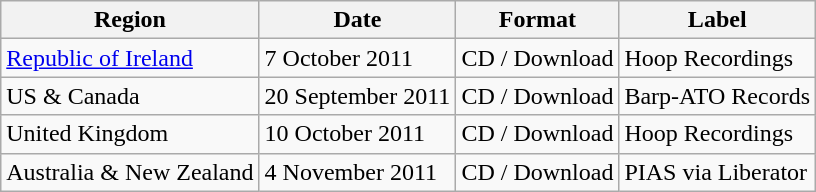<table class="wikitable">
<tr>
<th scope="col">Region</th>
<th scope="col">Date</th>
<th scope="col">Format</th>
<th scope="col">Label</th>
</tr>
<tr>
<td><a href='#'>Republic of Ireland</a></td>
<td>7 October 2011</td>
<td>CD / Download</td>
<td>Hoop Recordings</td>
</tr>
<tr>
<td>US & Canada</td>
<td>20 September 2011</td>
<td>CD / Download</td>
<td>Barp-ATO Records</td>
</tr>
<tr>
<td>United Kingdom</td>
<td>10 October 2011</td>
<td>CD / Download</td>
<td>Hoop Recordings</td>
</tr>
<tr>
<td>Australia & New Zealand</td>
<td>4 November 2011</td>
<td>CD / Download</td>
<td>PIAS via Liberator</td>
</tr>
</table>
